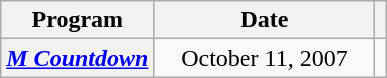<table class="wikitable plainrowheaders" style="text-align:center">
<tr>
<th>Program</th>
<th width="140">Date</th>
<th></th>
</tr>
<tr>
<th scope="row"><em><a href='#'>M Countdown</a></em></th>
<td>October 11, 2007</td>
<td></td>
</tr>
</table>
